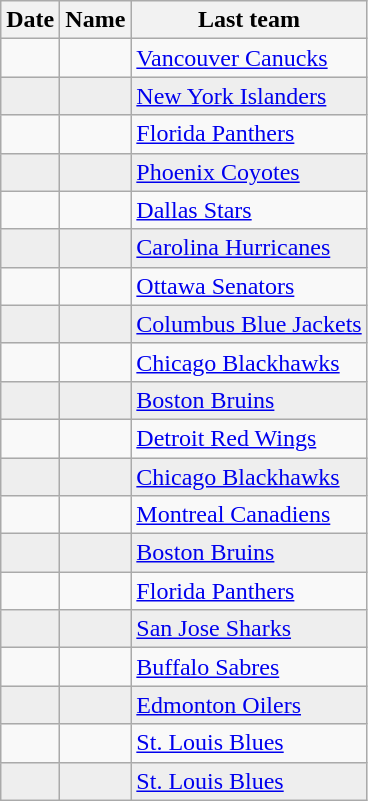<table class="wikitable sortable" border="1">
<tr>
<th>Date</th>
<th>Name</th>
<th>Last team</th>
</tr>
<tr>
<td></td>
<td></td>
<td><a href='#'>Vancouver Canucks</a></td>
</tr>
<tr bgcolor="eeeeee">
<td></td>
<td></td>
<td><a href='#'>New York Islanders</a></td>
</tr>
<tr>
<td></td>
<td></td>
<td><a href='#'>Florida Panthers</a></td>
</tr>
<tr bgcolor="eeeeee">
<td></td>
<td></td>
<td><a href='#'>Phoenix Coyotes</a></td>
</tr>
<tr>
<td></td>
<td></td>
<td><a href='#'>Dallas Stars</a></td>
</tr>
<tr bgcolor="eeeeee">
<td></td>
<td></td>
<td><a href='#'>Carolina Hurricanes</a></td>
</tr>
<tr>
<td></td>
<td></td>
<td><a href='#'>Ottawa Senators</a></td>
</tr>
<tr bgcolor="eeeeee">
<td></td>
<td></td>
<td><a href='#'>Columbus Blue Jackets</a></td>
</tr>
<tr>
<td></td>
<td></td>
<td><a href='#'>Chicago Blackhawks</a></td>
</tr>
<tr bgcolor="eeeeee">
<td></td>
<td></td>
<td><a href='#'>Boston Bruins</a></td>
</tr>
<tr>
<td></td>
<td></td>
<td><a href='#'>Detroit Red Wings</a></td>
</tr>
<tr bgcolor="eeeeee">
<td></td>
<td></td>
<td><a href='#'>Chicago Blackhawks</a></td>
</tr>
<tr>
<td></td>
<td></td>
<td><a href='#'>Montreal Canadiens</a></td>
</tr>
<tr bgcolor="eeeeee">
<td></td>
<td></td>
<td><a href='#'>Boston Bruins</a></td>
</tr>
<tr>
<td></td>
<td></td>
<td><a href='#'>Florida Panthers</a></td>
</tr>
<tr bgcolor="eeeeee">
<td></td>
<td></td>
<td><a href='#'>San Jose Sharks</a></td>
</tr>
<tr>
<td></td>
<td></td>
<td><a href='#'>Buffalo Sabres</a></td>
</tr>
<tr bgcolor="eeeeee">
<td></td>
<td></td>
<td><a href='#'>Edmonton Oilers</a></td>
</tr>
<tr>
<td></td>
<td></td>
<td><a href='#'>St. Louis Blues</a></td>
</tr>
<tr bgcolor="eeeeee">
<td></td>
<td></td>
<td><a href='#'>St. Louis Blues</a></td>
</tr>
</table>
